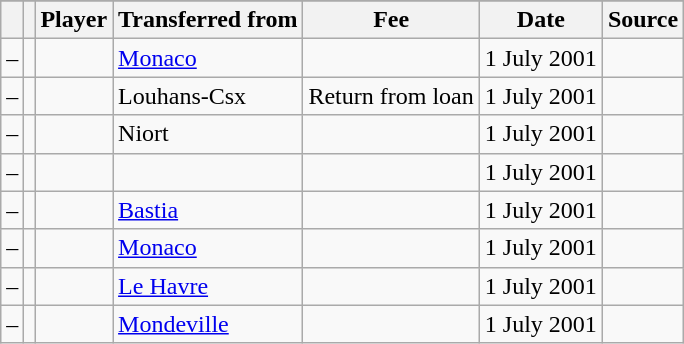<table class="wikitable plainrowheaders sortable">
<tr>
</tr>
<tr>
<th></th>
<th></th>
<th scope=col>Player</th>
<th !scope=col>Transferred from</th>
<th scope=col>Fee</th>
<th scope=col>Date</th>
<th scope=col>Source</th>
</tr>
<tr>
<td align=center>–</td>
<td align=center></td>
<td></td>
<td> <a href='#'>Monaco</a></td>
<td></td>
<td>1 July 2001</td>
<td></td>
</tr>
<tr>
<td align=center>–</td>
<td align=center></td>
<td></td>
<td> Louhans-Csx</td>
<td>Return from loan</td>
<td>1 July 2001</td>
<td></td>
</tr>
<tr>
<td align=center>–</td>
<td align=center></td>
<td></td>
<td> Niort</td>
<td></td>
<td>1 July 2001</td>
<td></td>
</tr>
<tr>
<td align=center>–</td>
<td align=center></td>
<td></td>
<td></td>
<td></td>
<td>1 July 2001</td>
<td></td>
</tr>
<tr>
<td align=center>–</td>
<td align=center></td>
<td></td>
<td> <a href='#'>Bastia</a></td>
<td></td>
<td>1 July 2001</td>
<td></td>
</tr>
<tr>
<td align=center>–</td>
<td align=center></td>
<td></td>
<td> <a href='#'>Monaco</a></td>
<td></td>
<td>1 July 2001</td>
<td></td>
</tr>
<tr>
<td align=center>–</td>
<td align=center></td>
<td></td>
<td> <a href='#'>Le Havre</a></td>
<td></td>
<td>1 July 2001</td>
<td></td>
</tr>
<tr>
<td align=center>–</td>
<td align=center></td>
<td></td>
<td> <a href='#'>Mondeville</a></td>
<td></td>
<td>1 July 2001</td>
<td></td>
</tr>
</table>
